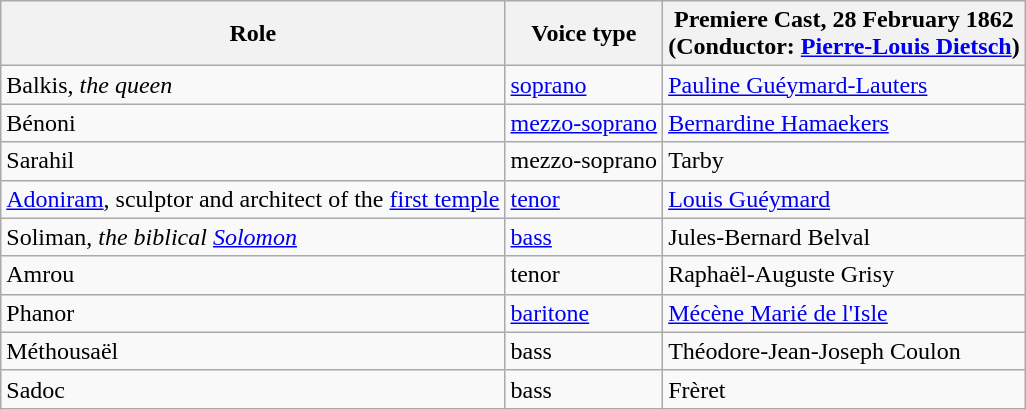<table class="wikitable">
<tr>
<th>Role</th>
<th>Voice type</th>
<th>Premiere Cast, 28 February 1862<br>(Conductor: <a href='#'>Pierre-Louis Dietsch</a>)</th>
</tr>
<tr>
<td>Balkis, <em>the queen</em></td>
<td><a href='#'>soprano</a></td>
<td><a href='#'>Pauline Guéymard-Lauters</a></td>
</tr>
<tr>
<td>Bénoni</td>
<td><a href='#'>mezzo-soprano</a></td>
<td><a href='#'>Bernardine Hamaekers</a></td>
</tr>
<tr>
<td>Sarahil</td>
<td>mezzo-soprano</td>
<td>Tarby</td>
</tr>
<tr>
<td><a href='#'>Adoniram</a>, sculptor and architect of the <a href='#'>first temple</a></td>
<td><a href='#'>tenor</a></td>
<td><a href='#'>Louis Guéymard</a></td>
</tr>
<tr>
<td>Soliman, <em>the biblical <a href='#'>Solomon</a></em></td>
<td><a href='#'>bass</a></td>
<td>Jules-Bernard Belval</td>
</tr>
<tr>
<td>Amrou</td>
<td>tenor</td>
<td>Raphaël-Auguste Grisy</td>
</tr>
<tr>
<td>Phanor</td>
<td><a href='#'>baritone</a></td>
<td><a href='#'>Mécène Marié de l'Isle</a></td>
</tr>
<tr>
<td>Méthousaël</td>
<td>bass</td>
<td>Théodore-Jean-Joseph Coulon</td>
</tr>
<tr>
<td>Sadoc</td>
<td>bass</td>
<td>Frèret</td>
</tr>
</table>
